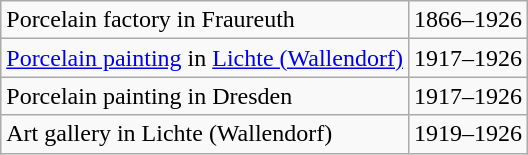<table class="wikitable">
<tr>
<td>Porcelain factory in Fraureuth</td>
<td>1866–1926</td>
</tr>
<tr>
<td><a href='#'>Porcelain painting</a> in <a href='#'>Lichte (Wallendorf)</a></td>
<td>1917–1926</td>
</tr>
<tr>
<td>Porcelain painting in Dresden</td>
<td>1917–1926</td>
</tr>
<tr>
<td>Art gallery in Lichte (Wallendorf)</td>
<td>1919–1926</td>
</tr>
</table>
